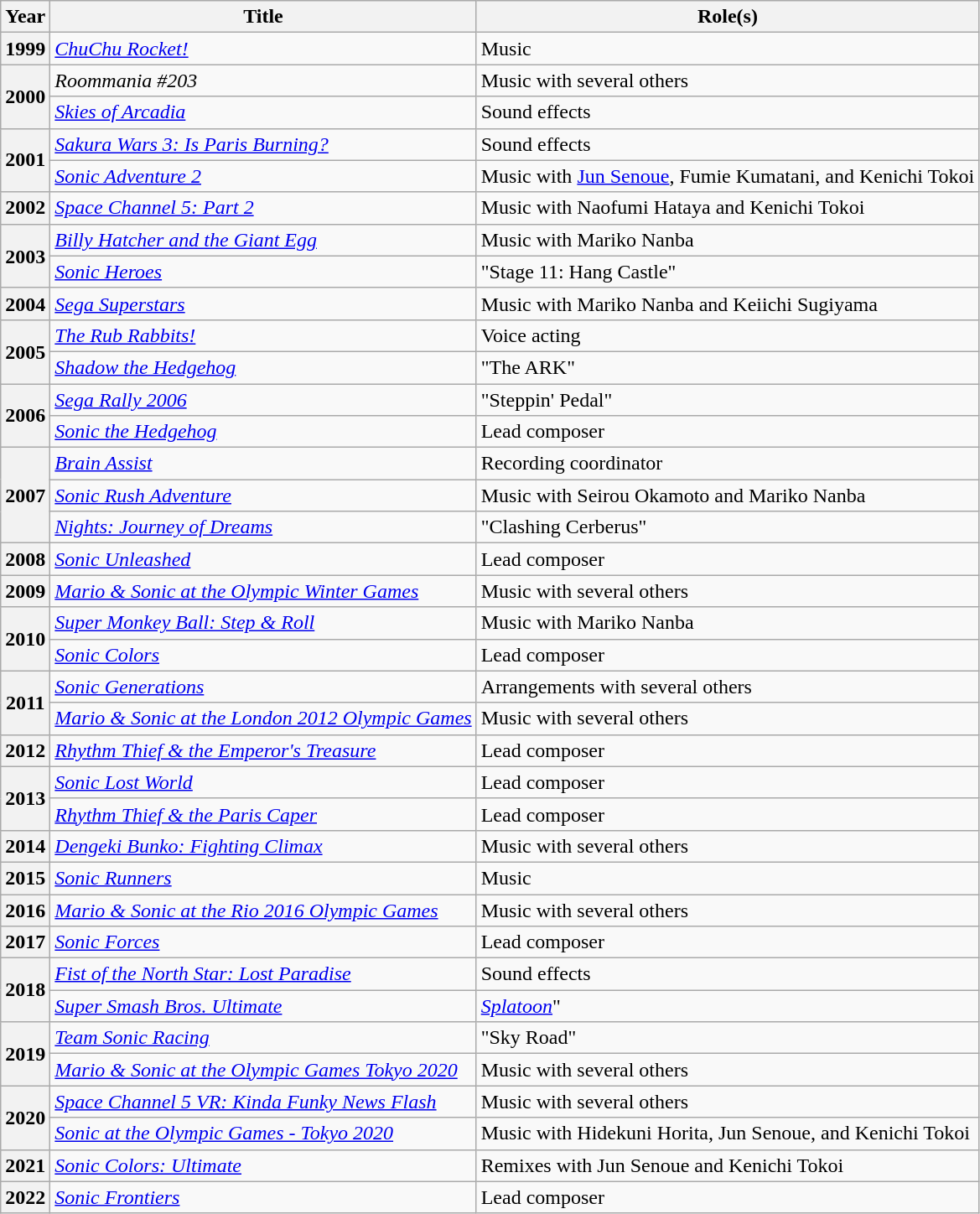<table class="wikitable sortable">
<tr>
<th>Year</th>
<th>Title</th>
<th>Role(s)</th>
</tr>
<tr>
<th scope="row">1999</th>
<td><em><a href='#'>ChuChu Rocket!</a></em></td>
<td>Music</td>
</tr>
<tr>
<th scope="row" rowspan="2">2000</th>
<td><em>Roommania #203</em></td>
<td>Music with several others</td>
</tr>
<tr>
<td><em><a href='#'>Skies of Arcadia</a></em></td>
<td>Sound effects</td>
</tr>
<tr>
<th scope="row" rowspan="2">2001</th>
<td><em><a href='#'>Sakura Wars 3: Is Paris Burning?</a></em></td>
<td>Sound effects</td>
</tr>
<tr>
<td><em><a href='#'>Sonic Adventure 2</a></em></td>
<td>Music with <a href='#'>Jun Senoue</a>, Fumie Kumatani, and Kenichi Tokoi</td>
</tr>
<tr>
<th scope="row">2002</th>
<td><em><a href='#'>Space Channel 5: Part 2</a></em></td>
<td>Music with Naofumi Hataya and Kenichi Tokoi</td>
</tr>
<tr>
<th scope="row" rowspan="2">2003</th>
<td><em><a href='#'>Billy Hatcher and the Giant Egg</a></em></td>
<td>Music with Mariko Nanba</td>
</tr>
<tr>
<td><em><a href='#'>Sonic Heroes</a></em></td>
<td>"Stage 11: Hang Castle"</td>
</tr>
<tr>
<th scope="row">2004</th>
<td><em><a href='#'>Sega Superstars</a></em></td>
<td>Music with Mariko Nanba and Keiichi Sugiyama</td>
</tr>
<tr>
<th scope="row" rowspan="2">2005</th>
<td><em><a href='#'>The Rub Rabbits!</a></em></td>
<td>Voice acting</td>
</tr>
<tr>
<td><em><a href='#'>Shadow the Hedgehog</a></em></td>
<td>"The ARK"</td>
</tr>
<tr>
<th scope="row" rowspan="2">2006</th>
<td><em><a href='#'>Sega Rally 2006</a></em></td>
<td>"Steppin' Pedal"</td>
</tr>
<tr>
<td><em><a href='#'>Sonic the Hedgehog</a></em></td>
<td>Lead composer</td>
</tr>
<tr>
<th scope="row" rowspan="3">2007</th>
<td><em><a href='#'>Brain Assist</a></em></td>
<td>Recording coordinator</td>
</tr>
<tr>
<td><em><a href='#'>Sonic Rush Adventure</a></em></td>
<td>Music with Seirou Okamoto and Mariko Nanba</td>
</tr>
<tr>
<td><em><a href='#'>Nights: Journey of Dreams</a></em></td>
<td>"Clashing Cerberus"</td>
</tr>
<tr>
<th scope="row">2008</th>
<td><em><a href='#'>Sonic Unleashed</a></em></td>
<td>Lead composer</td>
</tr>
<tr>
<th scope="row">2009</th>
<td><em><a href='#'>Mario & Sonic at the Olympic Winter Games</a></em></td>
<td>Music with several others</td>
</tr>
<tr>
<th scope="row" rowspan="2">2010</th>
<td><em><a href='#'>Super Monkey Ball: Step & Roll</a></em></td>
<td>Music with Mariko Nanba</td>
</tr>
<tr>
<td><em><a href='#'>Sonic Colors</a></em></td>
<td>Lead composer</td>
</tr>
<tr>
<th scope="row" rowspan="2">2011</th>
<td><em><a href='#'>Sonic Generations</a></em></td>
<td>Arrangements with several others</td>
</tr>
<tr>
<td><em><a href='#'>Mario & Sonic at the London 2012 Olympic Games</a></em></td>
<td>Music with several others</td>
</tr>
<tr>
<th scope="row">2012</th>
<td><em><a href='#'>Rhythm Thief & the Emperor's Treasure</a></em></td>
<td>Lead composer</td>
</tr>
<tr>
<th scope="row" rowspan="2">2013</th>
<td><em><a href='#'>Sonic Lost World</a></em></td>
<td>Lead composer</td>
</tr>
<tr>
<td><em><a href='#'>Rhythm Thief & the Paris Caper</a></em></td>
<td>Lead composer</td>
</tr>
<tr>
<th scope="row">2014</th>
<td><em><a href='#'>Dengeki Bunko: Fighting Climax</a></em></td>
<td>Music with several others</td>
</tr>
<tr>
<th scope="row">2015</th>
<td><em><a href='#'>Sonic Runners</a></em></td>
<td>Music</td>
</tr>
<tr>
<th scope="row">2016</th>
<td><em><a href='#'>Mario & Sonic at the Rio 2016 Olympic Games</a></em></td>
<td>Music with several others</td>
</tr>
<tr>
<th scope="row">2017</th>
<td><em><a href='#'>Sonic Forces</a></em></td>
<td>Lead composer</td>
</tr>
<tr>
<th scope="row" rowspan="2">2018</th>
<td><em><a href='#'>Fist of the North Star: Lost Paradise</a></em></td>
<td>Sound effects</td>
</tr>
<tr>
<td><em><a href='#'>Super Smash Bros. Ultimate</a></em></td>
<td><em><a href='#'>Splatoon</a></em>"</td>
</tr>
<tr>
<th scope="row" rowspan="2">2019</th>
<td><em><a href='#'>Team Sonic Racing</a></em></td>
<td>"Sky Road"</td>
</tr>
<tr>
<td><em><a href='#'>Mario & Sonic at the Olympic Games Tokyo 2020</a></em></td>
<td>Music with several others</td>
</tr>
<tr>
<th scope="row" rowspan="2">2020</th>
<td><em><a href='#'>Space Channel 5 VR: Kinda Funky News Flash</a></em></td>
<td>Music with several others</td>
</tr>
<tr>
<td><em><a href='#'>Sonic at the Olympic Games - Tokyo 2020</a></em></td>
<td>Music with Hidekuni Horita, Jun Senoue, and Kenichi Tokoi</td>
</tr>
<tr>
<th scope="row">2021</th>
<td><em><a href='#'>Sonic Colors: Ultimate</a></em></td>
<td>Remixes with Jun Senoue and Kenichi Tokoi</td>
</tr>
<tr>
<th scope="row">2022</th>
<td><em><a href='#'>Sonic Frontiers</a></em></td>
<td>Lead composer</td>
</tr>
</table>
